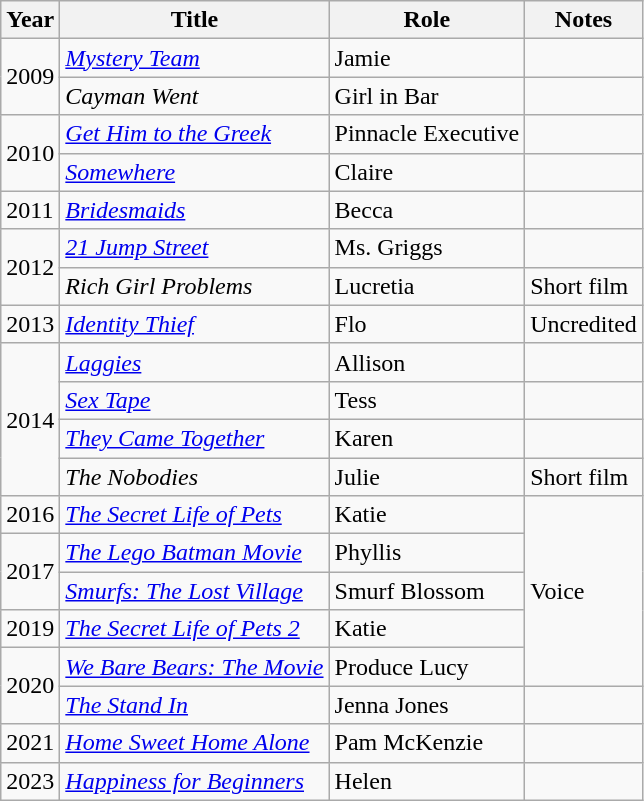<table class="wikitable sortable">
<tr>
<th>Year</th>
<th>Title</th>
<th>Role</th>
<th class="unsortable">Notes</th>
</tr>
<tr>
<td rowspan="2">2009</td>
<td><em><a href='#'>Mystery Team</a></em></td>
<td>Jamie</td>
<td></td>
</tr>
<tr>
<td><em>Cayman Went</em></td>
<td>Girl in Bar</td>
<td></td>
</tr>
<tr>
<td rowspan="2">2010</td>
<td><em><a href='#'>Get Him to the Greek</a></em></td>
<td>Pinnacle Executive</td>
<td></td>
</tr>
<tr>
<td><em><a href='#'>Somewhere</a></em></td>
<td>Claire</td>
<td></td>
</tr>
<tr>
<td>2011</td>
<td><em><a href='#'>Bridesmaids</a></em></td>
<td>Becca</td>
<td></td>
</tr>
<tr>
<td rowspan="2">2012</td>
<td><em><a href='#'>21 Jump Street</a></em></td>
<td>Ms. Griggs</td>
<td></td>
</tr>
<tr>
<td><em>Rich Girl Problems</em></td>
<td>Lucretia</td>
<td>Short film</td>
</tr>
<tr>
<td>2013</td>
<td><em><a href='#'>Identity Thief</a></em></td>
<td>Flo</td>
<td>Uncredited</td>
</tr>
<tr>
<td rowspan="4">2014</td>
<td><em><a href='#'>Laggies</a></em></td>
<td>Allison</td>
<td></td>
</tr>
<tr>
<td><em><a href='#'>Sex Tape</a></em></td>
<td>Tess</td>
<td></td>
</tr>
<tr>
<td><em><a href='#'>They Came Together</a></em></td>
<td>Karen</td>
<td></td>
</tr>
<tr>
<td><em>The Nobodies</em></td>
<td>Julie</td>
<td>Short film</td>
</tr>
<tr>
<td>2016</td>
<td><em><a href='#'>The Secret Life of Pets</a></em></td>
<td>Katie</td>
<td rowspan="5">Voice</td>
</tr>
<tr>
<td rowspan="2">2017</td>
<td><em><a href='#'>The Lego Batman Movie</a></em></td>
<td>Phyllis</td>
</tr>
<tr>
<td><em><a href='#'>Smurfs: The Lost Village</a></em></td>
<td>Smurf Blossom</td>
</tr>
<tr>
<td>2019</td>
<td><em><a href='#'>The Secret Life of Pets 2</a></em></td>
<td>Katie</td>
</tr>
<tr>
<td rowspan="2">2020</td>
<td><em><a href='#'>We Bare Bears: The Movie</a></em></td>
<td>Produce Lucy</td>
</tr>
<tr>
<td><em><a href='#'>The Stand In</a></em></td>
<td>Jenna Jones</td>
<td></td>
</tr>
<tr>
<td>2021</td>
<td><em><a href='#'>Home Sweet Home Alone</a></em></td>
<td>Pam McKenzie</td>
<td></td>
</tr>
<tr>
<td>2023</td>
<td><em><a href='#'>Happiness for Beginners</a></em></td>
<td>Helen</td>
<td></td>
</tr>
</table>
